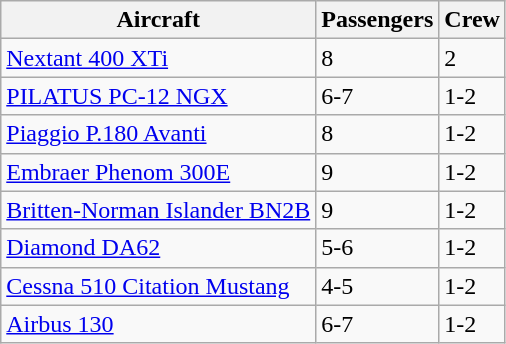<table class="wikitable">
<tr>
<th>Aircraft</th>
<th>Passengers</th>
<th>Crew</th>
</tr>
<tr>
<td><a href='#'>Nextant 400 XTi</a></td>
<td>8</td>
<td>2</td>
</tr>
<tr>
<td><a href='#'>PILATUS PC-12 NGX</a></td>
<td>6-7</td>
<td>1-2</td>
</tr>
<tr>
<td><a href='#'>Piaggio P.180 Avanti</a></td>
<td>8</td>
<td>1-2</td>
</tr>
<tr>
<td><a href='#'>Embraer Phenom 300E</a></td>
<td>9</td>
<td>1-2</td>
</tr>
<tr>
<td><a href='#'>Britten-Norman Islander BN2B</a></td>
<td>9</td>
<td>1-2</td>
</tr>
<tr>
<td><a href='#'>Diamond DA62</a></td>
<td>5-6</td>
<td>1-2</td>
</tr>
<tr>
<td><a href='#'>Cessna 510 Citation Mustang</a></td>
<td>4-5</td>
<td>1-2</td>
</tr>
<tr>
<td><a href='#'>Airbus 130</a></td>
<td>6-7</td>
<td>1-2</td>
</tr>
</table>
